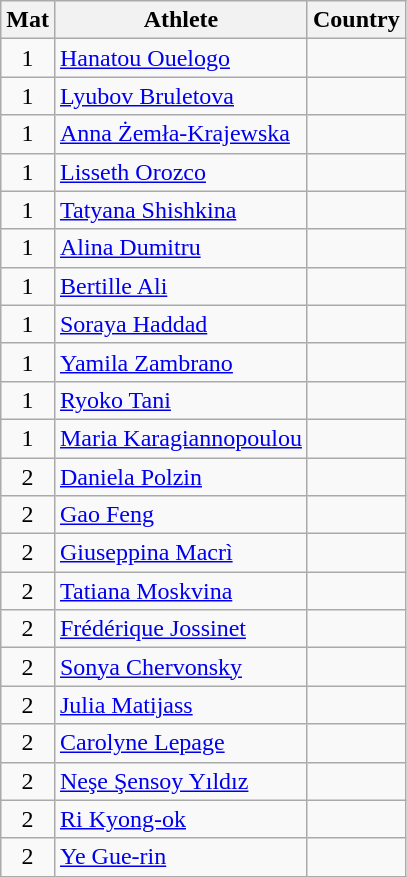<table class="wikitable sortable" style="text-align:center">
<tr>
<th>Mat</th>
<th>Athlete</th>
<th>Country</th>
</tr>
<tr>
<td>1</td>
<td align="left"><a href='#'>Hanatou Ouelogo</a></td>
<td></td>
</tr>
<tr>
<td>1</td>
<td align="left"><a href='#'>Lyubov Bruletova</a></td>
<td></td>
</tr>
<tr>
<td>1</td>
<td align="left"><a href='#'>Anna Żemła-Krajewska</a></td>
<td></td>
</tr>
<tr>
<td>1</td>
<td align="left"><a href='#'>Lisseth Orozco</a></td>
<td></td>
</tr>
<tr>
<td>1</td>
<td align="left"><a href='#'>Tatyana Shishkina</a></td>
<td></td>
</tr>
<tr>
<td>1</td>
<td align="left"><a href='#'>Alina Dumitru</a></td>
<td></td>
</tr>
<tr>
<td>1</td>
<td align="left"><a href='#'>Bertille Ali</a></td>
<td></td>
</tr>
<tr>
<td>1</td>
<td align="left"><a href='#'>Soraya Haddad</a></td>
<td></td>
</tr>
<tr>
<td>1</td>
<td align="left"><a href='#'>Yamila Zambrano</a></td>
<td></td>
</tr>
<tr>
<td>1</td>
<td align="left"><a href='#'>Ryoko Tani</a></td>
<td></td>
</tr>
<tr>
<td>1</td>
<td align="left"><a href='#'>Maria Karagiannopoulou</a></td>
<td></td>
</tr>
<tr>
<td>2</td>
<td align="left"><a href='#'>Daniela Polzin</a></td>
<td></td>
</tr>
<tr>
<td>2</td>
<td align="left"><a href='#'>Gao Feng</a></td>
<td></td>
</tr>
<tr>
<td>2</td>
<td align="left"><a href='#'>Giuseppina Macrì</a></td>
<td></td>
</tr>
<tr>
<td>2</td>
<td align="left"><a href='#'>Tatiana Moskvina</a></td>
<td></td>
</tr>
<tr>
<td>2</td>
<td align="left"><a href='#'>Frédérique Jossinet</a></td>
<td></td>
</tr>
<tr>
<td>2</td>
<td align="left"><a href='#'>Sonya Chervonsky</a></td>
<td></td>
</tr>
<tr>
<td>2</td>
<td align="left"><a href='#'>Julia Matijass</a></td>
<td></td>
</tr>
<tr>
<td>2</td>
<td align="left"><a href='#'>Carolyne Lepage</a></td>
<td></td>
</tr>
<tr>
<td>2</td>
<td align="left"><a href='#'>Neşe Şensoy Yıldız</a></td>
<td></td>
</tr>
<tr>
<td>2</td>
<td align="left"><a href='#'>Ri Kyong-ok</a></td>
<td></td>
</tr>
<tr>
<td>2</td>
<td align="left"><a href='#'>Ye Gue-rin</a></td>
<td></td>
</tr>
</table>
